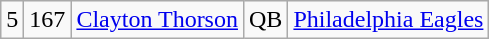<table class="wikitable" style="text-align:center">
<tr>
<td>5</td>
<td>167</td>
<td><a href='#'>Clayton Thorson</a></td>
<td>QB</td>
<td><a href='#'>Philadelphia Eagles</a></td>
</tr>
</table>
